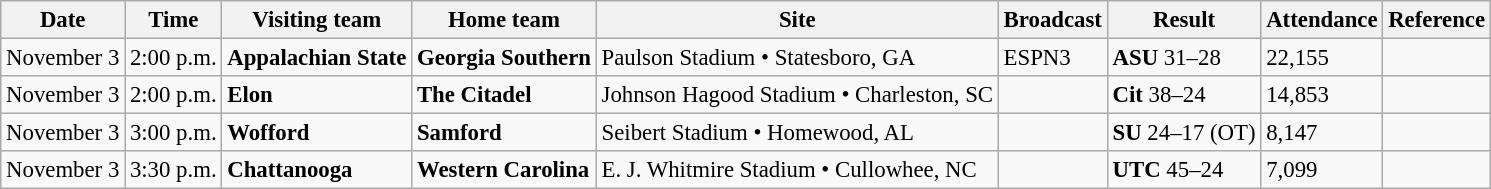<table class="wikitable" style="font-size:95%;">
<tr>
<th>Date</th>
<th>Time</th>
<th>Visiting team</th>
<th>Home team</th>
<th>Site</th>
<th>Broadcast</th>
<th>Result</th>
<th>Attendance</th>
<th class="unsortable">Reference</th>
</tr>
<tr>
<td>November 3</td>
<td>2:00 p.m.</td>
<td><strong>Appalachian State</strong></td>
<td><strong>Georgia Southern</strong></td>
<td>Paulson Stadium • Statesboro, GA</td>
<td>ESPN3</td>
<td><strong>ASU</strong> 31–28</td>
<td>22,155</td>
<td style="text-align:center;"></td>
</tr>
<tr>
<td>November 3</td>
<td>2:00 p.m.</td>
<td><strong>Elon</strong></td>
<td><strong>The Citadel</strong></td>
<td>Johnson Hagood Stadium • Charleston, SC</td>
<td></td>
<td><strong>Cit</strong> 38–24</td>
<td>14,853</td>
<td style="text-align:center;"></td>
</tr>
<tr>
<td>November 3</td>
<td>3:00 p.m.</td>
<td><strong>Wofford</strong></td>
<td><strong>Samford</strong></td>
<td>Seibert Stadium • Homewood, AL</td>
<td></td>
<td><strong>SU</strong> 24–17 (OT)</td>
<td>8,147</td>
<td style="text-align:center;"></td>
</tr>
<tr>
<td>November 3</td>
<td>3:30 p.m.</td>
<td><strong>Chattanooga</strong></td>
<td><strong>Western Carolina</strong></td>
<td>E. J. Whitmire Stadium • Cullowhee, NC</td>
<td></td>
<td><strong>UTC</strong> 45–24</td>
<td>7,099</td>
<td style="text-align:center;"></td>
</tr>
</table>
